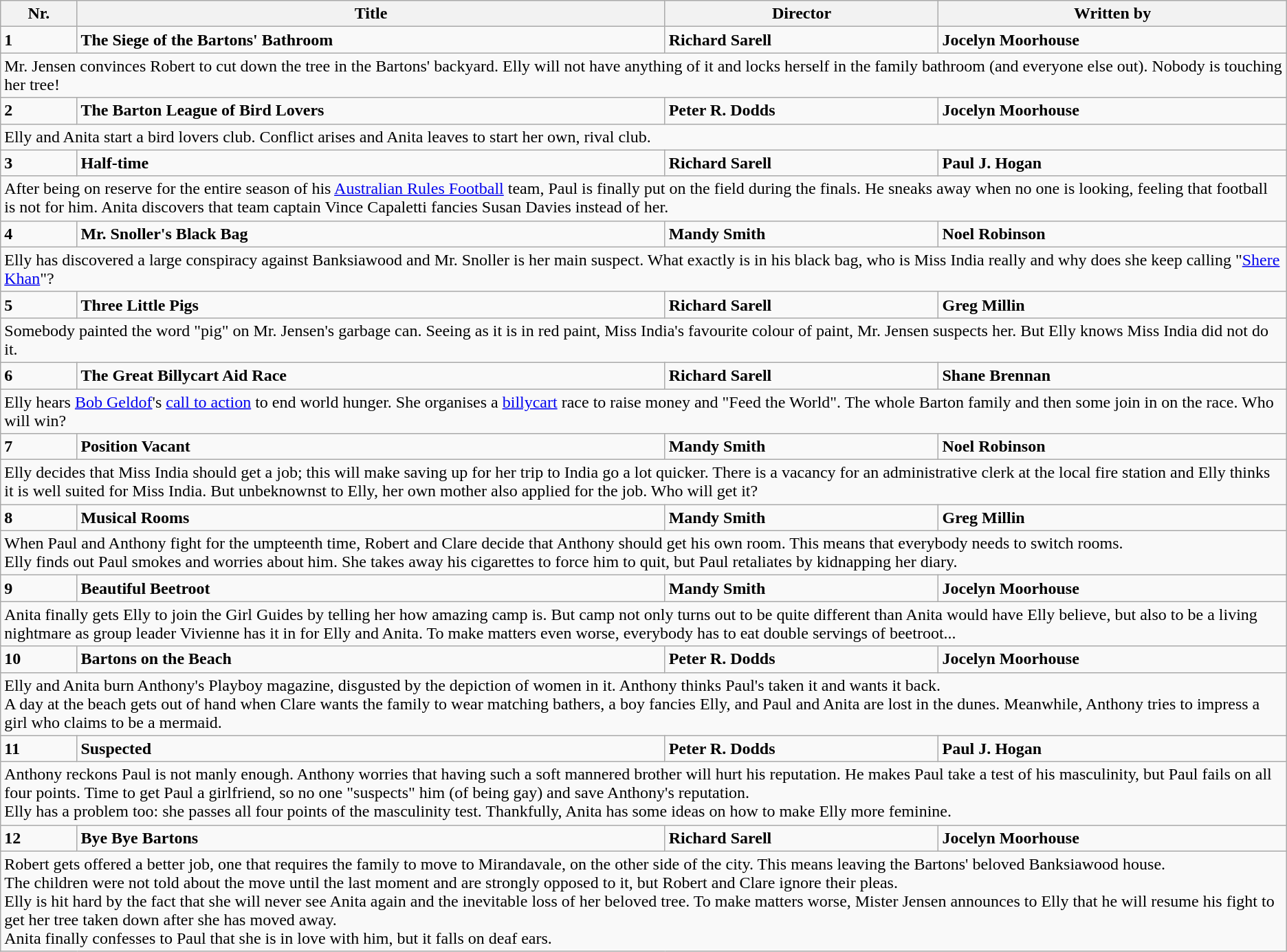<table class="wikitable">
<tr>
<th>Nr.</th>
<th>Title</th>
<th>Director</th>
<th>Written by</th>
</tr>
<tr>
<td><strong>1</strong></td>
<td><strong>The Siege of the Bartons' Bathroom</strong></td>
<td><strong>Richard Sarell</strong></td>
<td><strong>Jocelyn Moorhouse</strong></td>
</tr>
<tr>
<td colspan="4">Mr. Jensen convinces Robert to cut down the tree in the Bartons' backyard. Elly will not have anything of it and locks herself in the family bathroom (and everyone else out). Nobody is touching her tree!</td>
</tr>
<tr>
<td><strong>2</strong></td>
<td><strong>The Barton League of Bird Lovers</strong></td>
<td><strong>Peter R. Dodds</strong></td>
<td><strong>Jocelyn Moorhouse</strong></td>
</tr>
<tr>
<td colspan="4">Elly and Anita start a bird lovers club. Conflict arises and Anita leaves to start her own, rival club.</td>
</tr>
<tr>
<td><strong>3</strong></td>
<td><strong>Half-time</strong></td>
<td><strong>Richard Sarell</strong></td>
<td><strong>Paul J. Hogan</strong></td>
</tr>
<tr>
<td colspan="4">After being on reserve for the entire season of his <a href='#'>Australian Rules Football</a> team, Paul is finally put on the field during the finals. He sneaks away when no one is looking, feeling that football is not for him. Anita discovers that team captain Vince Capaletti fancies Susan Davies instead of her.</td>
</tr>
<tr>
<td><strong>4</strong></td>
<td><strong>Mr. Snoller's Black Bag</strong></td>
<td><strong>Mandy Smith</strong></td>
<td><strong>Noel Robinson</strong></td>
</tr>
<tr>
<td colspan="4">Elly has discovered a large conspiracy against Banksiawood and Mr. Snoller is her main suspect. What exactly is in his black bag, who is Miss India really and why does she keep calling "<a href='#'>Shere Khan</a>"?</td>
</tr>
<tr>
<td><strong>5</strong></td>
<td><strong>Three Little Pigs</strong></td>
<td><strong>Richard Sarell</strong></td>
<td><strong>Greg Millin</strong></td>
</tr>
<tr>
<td colspan="4">Somebody painted the word "pig" on Mr. Jensen's garbage can. Seeing as it is in red paint, Miss India's favourite colour of paint, Mr. Jensen suspects her. But Elly knows Miss India did not do it.</td>
</tr>
<tr>
<td><strong>6</strong></td>
<td><strong>The Great Billycart Aid Race</strong></td>
<td><strong>Richard Sarell</strong></td>
<td><strong>Shane Brennan</strong></td>
</tr>
<tr>
<td colspan="4">Elly hears <a href='#'>Bob Geldof</a>'s <a href='#'>call to action</a> to end world hunger. She organises a <a href='#'>billycart</a> race to raise money and "Feed the World". The whole Barton family and then some join in on the race. Who will win?</td>
</tr>
<tr>
<td><strong>7</strong></td>
<td><strong>Position Vacant</strong></td>
<td><strong>Mandy Smith</strong></td>
<td><strong>Noel Robinson</strong></td>
</tr>
<tr>
<td colspan="4">Elly decides that Miss India should get a job; this will make saving up for her trip to India go a lot quicker. There is a vacancy for an administrative clerk at the local fire station and Elly thinks it is well suited for Miss India. But unbeknownst to Elly, her own mother also applied for the job. Who will get it?</td>
</tr>
<tr>
<td><strong>8</strong></td>
<td><strong>Musical Rooms</strong></td>
<td><strong>Mandy Smith</strong></td>
<td><strong>Greg Millin</strong></td>
</tr>
<tr>
<td colspan="4">When Paul and Anthony fight for the umpteenth time, Robert and Clare decide that Anthony should get his own room. This means that everybody needs to switch rooms.<br>Elly finds out Paul smokes and worries about him. She takes away his cigarettes to force him to quit, but Paul retaliates by kidnapping her diary.</td>
</tr>
<tr>
<td><strong>9</strong></td>
<td><strong>Beautiful Beetroot</strong></td>
<td><strong>Mandy Smith</strong></td>
<td><strong>Jocelyn Moorhouse</strong></td>
</tr>
<tr>
<td colspan="4">Anita finally gets Elly to join the Girl Guides by telling her how amazing camp is. But camp not only turns out to be quite different than Anita would have Elly believe, but also to be a living nightmare as group leader Vivienne has it in for Elly and Anita. To make matters even worse, everybody has to eat double servings of beetroot...</td>
</tr>
<tr>
<td><strong>10</strong></td>
<td><strong>Bartons on the Beach</strong></td>
<td><strong>Peter R. Dodds</strong></td>
<td><strong>Jocelyn Moorhouse</strong></td>
</tr>
<tr>
<td colspan="4">Elly and Anita burn Anthony's Playboy magazine, disgusted by the depiction of women in it. Anthony thinks Paul's taken it and wants it back.<br>A day at the beach gets out of hand when Clare wants the family to wear matching bathers, a boy fancies Elly, and Paul and Anita are lost in the dunes. Meanwhile, Anthony tries to impress a girl who claims to be a mermaid.</td>
</tr>
<tr>
<td><strong>11</strong></td>
<td><strong>Suspected</strong></td>
<td><strong>Peter R. Dodds</strong></td>
<td><strong>Paul J. Hogan</strong></td>
</tr>
<tr>
<td colspan="4">Anthony reckons Paul is not manly enough. Anthony worries that having such a soft mannered brother will hurt his reputation. He makes Paul take a test of his masculinity, but Paul fails on all four points. Time to get Paul a girlfriend, so no one "suspects" him (of being gay) and save Anthony's reputation.<br>Elly has a problem too: she passes all four points of the masculinity test. Thankfully, Anita has some ideas on how to make Elly more feminine.</td>
</tr>
<tr>
<td><strong>12</strong></td>
<td><strong>Bye Bye Bartons</strong></td>
<td><strong>Richard Sarell</strong></td>
<td><strong>Jocelyn Moorhouse</strong></td>
</tr>
<tr>
<td colspan="4">Robert gets offered a better job, one that requires the family to move to Mirandavale, on the other side of the city. This means leaving the Bartons' beloved Banksiawood house.<br>The children were not told about the move until the last moment and are strongly opposed to it, but Robert and Clare ignore their pleas.<br>Elly is hit hard by the fact that she will never see Anita again and the inevitable loss of her beloved tree. To make matters worse, Mister Jensen announces to Elly that he will resume his fight to get her tree taken down after she has moved away.<br>Anita finally confesses to Paul that she is in love with him, but it falls on deaf ears.</td>
</tr>
</table>
